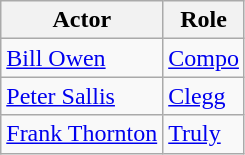<table class="wikitable">
<tr>
<th>Actor</th>
<th>Role</th>
</tr>
<tr>
<td><a href='#'>Bill Owen</a></td>
<td><a href='#'>Compo</a></td>
</tr>
<tr>
<td><a href='#'>Peter Sallis</a></td>
<td><a href='#'>Clegg</a></td>
</tr>
<tr>
<td><a href='#'>Frank Thornton</a></td>
<td><a href='#'>Truly</a></td>
</tr>
</table>
